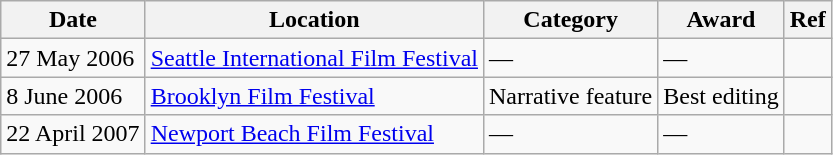<table class="wikitable sortable">
<tr>
<th>Date</th>
<th>Location</th>
<th>Category</th>
<th>Award</th>
<th class="unsortable">Ref</th>
</tr>
<tr>
<td>27 May 2006</td>
<td><a href='#'>Seattle International Film Festival</a></td>
<td>—</td>
<td>—</td>
<td></td>
</tr>
<tr>
<td>8 June 2006</td>
<td><a href='#'>Brooklyn Film Festival</a></td>
<td>Narrative feature</td>
<td>Best editing</td>
<td></td>
</tr>
<tr>
<td>22 April 2007</td>
<td><a href='#'>Newport Beach Film Festival</a></td>
<td>—</td>
<td>—</td>
<td></td>
</tr>
</table>
